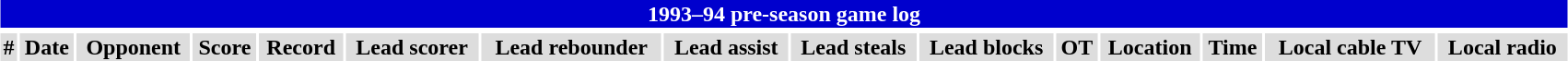<table class="toccolours collapsible collapsed" width=90% style="clear:both; margin:1.5em auto; text-align:center">
<tr>
<th colspan=15 style="background:#0000CD; color:white">1993–94 pre-season game log</th>
</tr>
<tr>
</tr>
<tr align="center" bgcolor="#dddddd">
<td><strong>#</strong></td>
<td><strong>Date</strong></td>
<td><strong>Opponent</strong></td>
<td><strong>Score</strong></td>
<td><strong>Record</strong></td>
<td><strong>Lead scorer</strong></td>
<td><strong>Lead rebounder</strong></td>
<td><strong>Lead assist</strong></td>
<td><strong>Lead steals</strong></td>
<td><strong>Lead blocks</strong></td>
<td><strong>OT</strong></td>
<td><strong>Location</strong></td>
<td><strong>Time</strong></td>
<td><strong>Local cable TV</strong></td>
<td><strong>Local radio</strong></td>
</tr>
</table>
